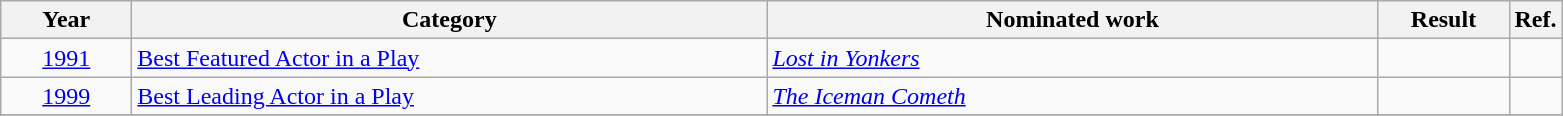<table class=wikitable>
<tr>
<th scope="col" style="width:5em;">Year</th>
<th scope="col" style="width:26em;">Category</th>
<th scope="col" style="width:25em;">Nominated work</th>
<th scope="col" style="width:5em;">Result</th>
<th>Ref.</th>
</tr>
<tr>
<td style="text-align:center;"><a href='#'>1991</a></td>
<td><a href='#'>Best Featured Actor in a Play</a></td>
<td><em><a href='#'>Lost in Yonkers</a></em></td>
<td></td>
<td></td>
</tr>
<tr>
<td style="text-align:center;"><a href='#'>1999</a></td>
<td><a href='#'>Best Leading Actor in a Play</a></td>
<td><em><a href='#'>The Iceman Cometh</a></em></td>
<td></td>
<td></td>
</tr>
<tr>
</tr>
</table>
